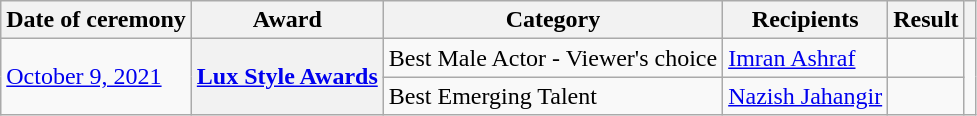<table class="wikitable plainrowheaders sortable">
<tr>
<th scope="col">Date of ceremony</th>
<th scope="col">Award</th>
<th scope="col">Category</th>
<th scope="col">Recipients</th>
<th scope="col">Result</th>
<th scope="col" class="unsortable"></th>
</tr>
<tr>
<td rowspan="2"><a href='#'>October 9, 2021</a></td>
<th scope="row" rowspan="2"><a href='#'>Lux Style Awards</a></th>
<td>Best Male Actor - Viewer's choice</td>
<td><a href='#'>Imran Ashraf</a></td>
<td></td>
<td rowspan="2"></td>
</tr>
<tr>
<td>Best Emerging Talent</td>
<td><a href='#'>Nazish Jahangir</a></td>
<td></td>
</tr>
</table>
